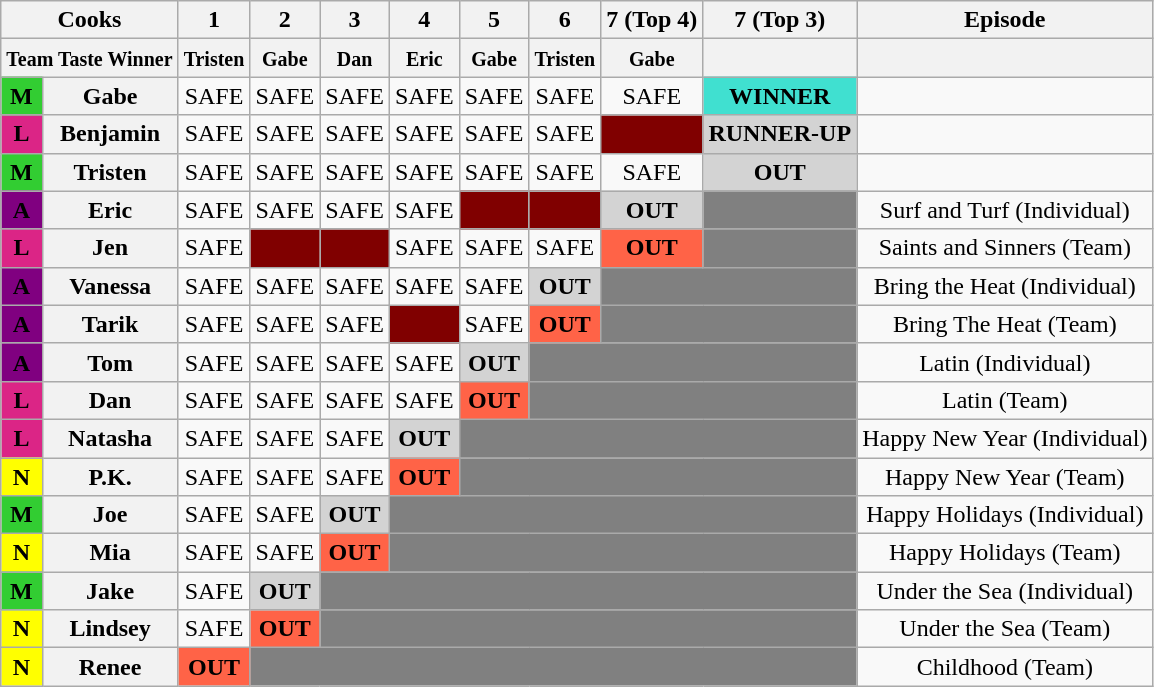<table class="wikitable" style="text-align: center;">
<tr>
<th colspan=2>Cooks</th>
<th>1</th>
<th>2</th>
<th>3</th>
<th>4</th>
<th>5</th>
<th>6</th>
<th>7 (Top 4)</th>
<th>7 (Top 3)</th>
<th>Episode</th>
</tr>
<tr>
<th colspan=2><small>Team Taste Winner</small></th>
<th><small> Tristen</small></th>
<th><small> Gabe</small></th>
<th><small> Dan</small></th>
<th><small> Eric</small></th>
<th><small> Gabe</small></th>
<th><small> Tristen</small></th>
<th><small> Gabe</small></th>
<th><small></small></th>
<th><small></small></th>
</tr>
<tr>
<th style="background:limegreen;">M</th>
<th>Gabe</th>
<td>SAFE</td>
<td>SAFE </td>
<td>SAFE </td>
<td>SAFE </td>
<td>SAFE </td>
<td>SAFE </td>
<td>SAFE </td>
<td style="background:turquoise;"><strong>WINNER</strong></td>
<td></td>
</tr>
<tr>
<th style="background:#db2586;">L</th>
<th>Benjamin</th>
<td>SAFE</td>
<td>SAFE</td>
<td>SAFE</td>
<td>SAFE </td>
<td>SAFE</td>
<td>SAFE </td>
<td style="background:maroon;"></td>
<td style="background:lightgray;"><strong>RUNNER-UP</strong></td>
<td></td>
</tr>
<tr>
<th style="background:limegreen;">M</th>
<th>Tristen</th>
<td>SAFE</td>
<td>SAFE</td>
<td>SAFE</td>
<td>SAFE</td>
<td>SAFE </td>
<td>SAFE </td>
<td>SAFE </td>
<td style="background:lightgray;"><strong>OUT</strong></td>
<td></td>
</tr>
<tr>
<th style="background:purple;">A</th>
<th>Eric</th>
<td>SAFE</td>
<td>SAFE</td>
<td>SAFE</td>
<td>SAFE</td>
<td style="background:maroon;"> </td>
<td style="background:maroon;"> </td>
<td style="background:lightgray;"><strong>OUT</strong></td>
<td style="background:gray;" colspan="1"></td>
<td>Surf and Turf (Individual)</td>
</tr>
<tr>
<th style="background:#db2586;">L</th>
<th>Jen</th>
<td>SAFE</td>
<td style="background:maroon;"> </td>
<td style="background:maroon;"> </td>
<td>SAFE </td>
<td>SAFE</td>
<td>SAFE </td>
<td style="background:tomato;"><strong>OUT</strong></td>
<td style="background:gray;" colspan="1"></td>
<td>Saints and Sinners (Team)</td>
</tr>
<tr>
<th style="background:purple;">A</th>
<th>Vanessa</th>
<td>SAFE</td>
<td>SAFE</td>
<td>SAFE</td>
<td>SAFE</td>
<td>SAFE </td>
<td style="background:lightgray;"><strong>OUT</strong> </td>
<td style="background:gray;" colspan="2"></td>
<td>Bring the Heat (Individual)</td>
</tr>
<tr>
<th style="background:purple;">A</th>
<th>Tarik</th>
<td>SAFE</td>
<td>SAFE</td>
<td>SAFE </td>
<td style="background:maroon;"> </td>
<td>SAFE</td>
<td style="background:tomato;"><strong>OUT</strong></td>
<td style="background:gray;" colspan="2"></td>
<td>Bring The Heat (Team)</td>
</tr>
<tr>
<th style="background:purple;">A</th>
<th>Tom</th>
<td>SAFE</td>
<td>SAFE</td>
<td>SAFE </td>
<td>SAFE</td>
<td style="background:lightgray;"><strong>OUT</strong> </td>
<td style="background:gray;" colspan="3"></td>
<td>Latin (Individual)</td>
</tr>
<tr>
<th style="background:#db2586;">L</th>
<th>Dan</th>
<td>SAFE</td>
<td>SAFE</td>
<td>SAFE </td>
<td>SAFE </td>
<td style="background:tomato;"><strong>OUT</strong></td>
<td style="background:gray;" colspan="3"></td>
<td>Latin (Team)</td>
</tr>
<tr>
<th style="background:#db2586;">L</th>
<th>Natasha</th>
<td>SAFE</td>
<td>SAFE </td>
<td>SAFE</td>
<td style="background:lightgray;"><strong>OUT</strong> </td>
<td style="background:gray;" colspan="4"></td>
<td>Happy New Year (Individual)</td>
</tr>
<tr>
<th style="background:yellow;">N</th>
<th>P.K.</th>
<td>SAFE</td>
<td>SAFE</td>
<td>SAFE</td>
<td style="background:tomato;"><strong>OUT</strong></td>
<td style="background:gray;" colspan="4"></td>
<td>Happy New Year (Team)</td>
</tr>
<tr>
<th style="background:limegreen;">M</th>
<th>Joe</th>
<td>SAFE</td>
<td>SAFE </td>
<td style="background:lightgray;"><strong>OUT</strong> </td>
<td style="background:gray;" colspan="5"></td>
<td>Happy Holidays (Individual)</td>
</tr>
<tr>
<th style="background:yellow;">N</th>
<th>Mia</th>
<td>SAFE</td>
<td>SAFE </td>
<td style="background:tomato;"><strong>OUT</strong></td>
<td style="background:gray;" colspan="5"></td>
<td>Happy Holidays (Team)</td>
</tr>
<tr>
<th style="background:limegreen;">M</th>
<th>Jake</th>
<td>SAFE</td>
<td style="background:lightgray;"><strong>OUT</strong> </td>
<td style="background:gray;" colspan="6"></td>
<td>Under the Sea (Individual)</td>
</tr>
<tr>
<th style="background:yellow;">N</th>
<th>Lindsey</th>
<td>SAFE</td>
<td style="background:tomato;"><strong>OUT</strong></td>
<td style="background:gray;" colspan="6"></td>
<td>Under the Sea (Team)</td>
</tr>
<tr>
<th style="background:yellow;">N</th>
<th>Renee</th>
<td style="background:tomato;"><strong>OUT</strong></td>
<td style="background:gray;" colspan="7"></td>
<td>Childhood (Team)</td>
</tr>
</table>
